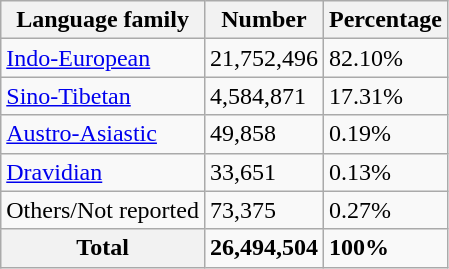<table class="wikitable">
<tr>
<th>Language family</th>
<th>Number</th>
<th>Percentage</th>
</tr>
<tr>
<td><a href='#'>Indo-European</a></td>
<td>21,752,496</td>
<td>82.10%</td>
</tr>
<tr>
<td><a href='#'>Sino-Tibetan</a></td>
<td>4,584,871</td>
<td>17.31%</td>
</tr>
<tr>
<td><a href='#'>Austro-Asiastic</a></td>
<td>49,858</td>
<td>0.19%</td>
</tr>
<tr>
<td><a href='#'>Dravidian</a></td>
<td>33,651</td>
<td>0.13%</td>
</tr>
<tr>
<td>Others/Not reported</td>
<td>73,375</td>
<td>0.27%</td>
</tr>
<tr>
<th>Total</th>
<td><strong>26,494,504</strong></td>
<td><strong>100%</strong></td>
</tr>
</table>
